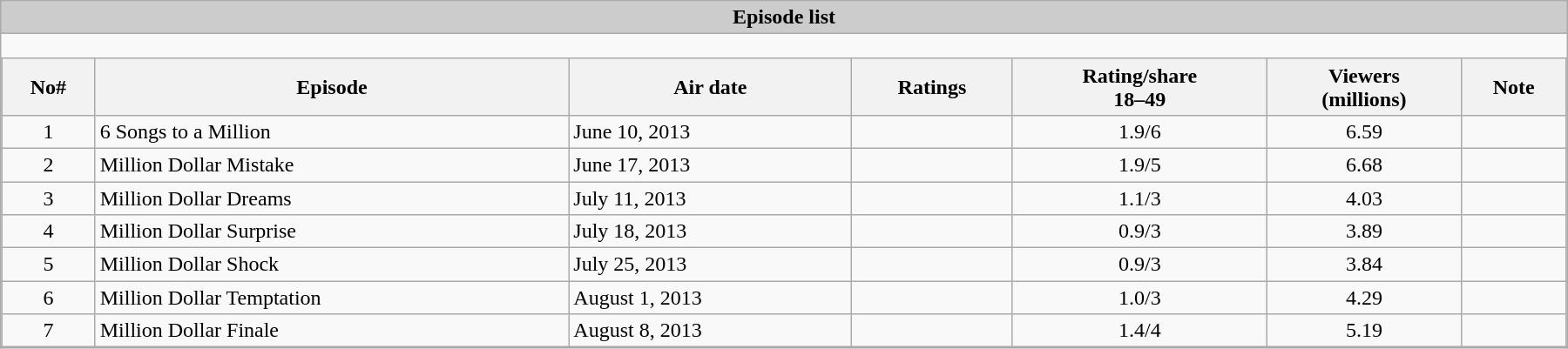<table class="wikitable collapsible" style="width:95%; margin:1em auto 1em auto;">
<tr>
<th colspan="9" style="background:#ccc;">Episode list</th>
</tr>
<tr>
<td style="padding:0; border:none;"><br><table class="wikitable sortable" style="margin:0; width:100%;">
<tr>
<th>No#</th>
<th>Episode</th>
<th>Air date</th>
<th>Ratings</th>
<th>Rating/share<br>18–49</th>
<th>Viewers<br>(millions)</th>
<th>Note</th>
</tr>
<tr>
<td style="text-align:center;">1</td>
<td>6 Songs to a Million</td>
<td>June 10, 2013</td>
<td style="text-align:center;"></td>
<td style="text-align:center;">1.9/6</td>
<td style="text-align:center;">6.59</td>
<td style="text-align:center;"></td>
</tr>
<tr>
<td style="text-align:center;">2</td>
<td>Million Dollar Mistake</td>
<td>June 17, 2013</td>
<td style="text-align:center;"></td>
<td style="text-align:center;">1.9/5</td>
<td style="text-align:center;">6.68</td>
<td style="text-align:center;"></td>
</tr>
<tr>
<td style="text-align:center;">3</td>
<td>Million Dollar Dreams</td>
<td>July 11, 2013</td>
<td style="text-align:center;"></td>
<td style="text-align:center;">1.1/3</td>
<td style="text-align:center;">4.03</td>
<td style="text-align:center;"></td>
</tr>
<tr>
<td style="text-align:center;">4</td>
<td>Million Dollar Surprise</td>
<td>July 18, 2013</td>
<td style="text-align:center;"></td>
<td style="text-align:center;">0.9/3</td>
<td style="text-align:center;">3.89</td>
<td style="text-align:center;"></td>
</tr>
<tr>
<td style="text-align:center;">5</td>
<td>Million Dollar Shock</td>
<td>July 25, 2013</td>
<td style="text-align:center;"></td>
<td style="text-align:center;">0.9/3</td>
<td style="text-align:center;">3.84</td>
<td style="text-align:center;"></td>
</tr>
<tr>
<td style="text-align:center;">6</td>
<td>Million Dollar Temptation</td>
<td>August 1, 2013</td>
<td style="text-align:center;"></td>
<td style="text-align:center;">1.0/3</td>
<td style="text-align:center;">4.29</td>
<td style="text-align:center;"></td>
</tr>
<tr>
<td style="text-align:center;">7</td>
<td>Million Dollar Finale</td>
<td>August 8, 2013</td>
<td style="text-align:center;"></td>
<td style="text-align:center;">1.4/4</td>
<td style="text-align:center;">5.19</td>
<td style="text-align:center;"></td>
</tr>
</table>
</td>
</tr>
</table>
